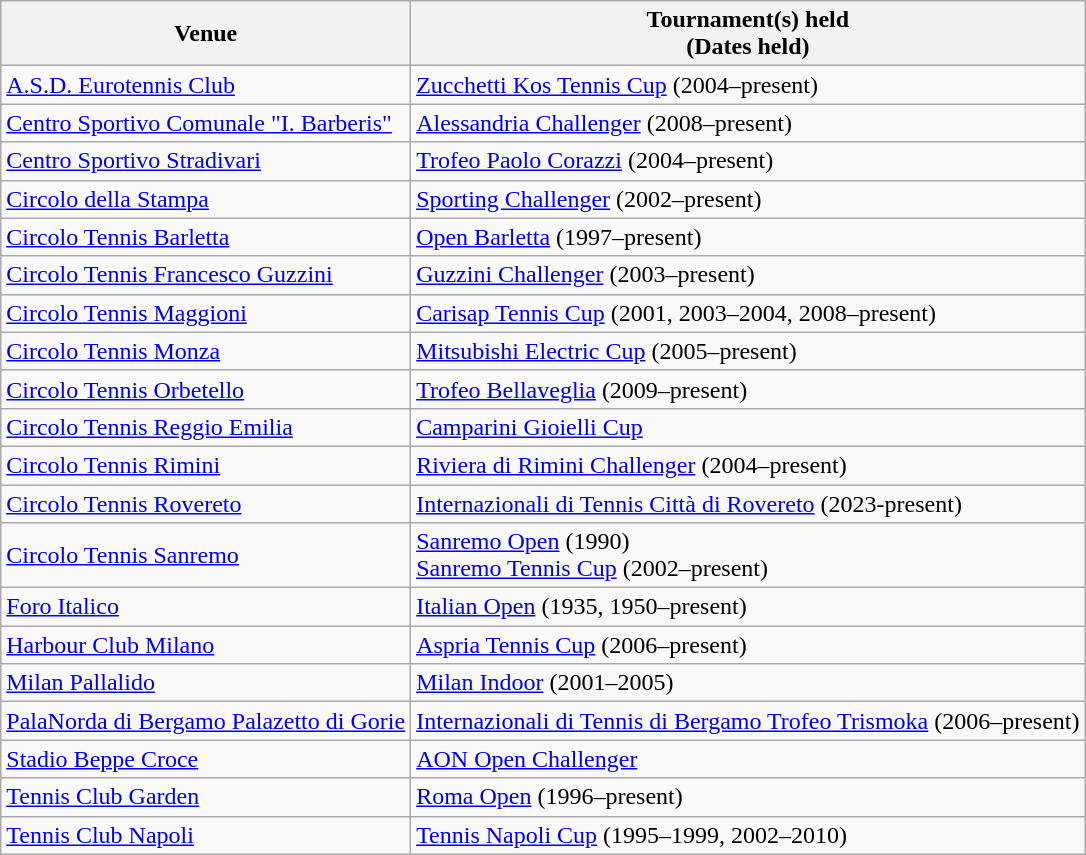<table class=wikitable>
<tr>
<th>Venue</th>
<th>Tournament(s) held<br>(Dates held)</th>
</tr>
<tr>
<td><a href='#'>A.S.D. Eurotennis Club</a></td>
<td><a href='#'>Zucchetti Kos Tennis Cup</a> (2004–present)</td>
</tr>
<tr>
<td><a href='#'>Centro Sportivo Comunale "I. Barberis"</a></td>
<td><a href='#'>Alessandria Challenger</a> (2008–present)</td>
</tr>
<tr>
<td><a href='#'>Centro Sportivo Stradivari</a></td>
<td><a href='#'>Trofeo Paolo Corazzi</a> (2004–present)</td>
</tr>
<tr>
<td><a href='#'>Circolo della Stampa</a></td>
<td><a href='#'>Sporting Challenger</a> (2002–present)</td>
</tr>
<tr>
<td><a href='#'>Circolo Tennis Barletta</a></td>
<td><a href='#'>Open Barletta</a> (1997–present)</td>
</tr>
<tr>
<td><a href='#'>Circolo Tennis Francesco Guzzini</a></td>
<td><a href='#'>Guzzini Challenger</a> (2003–present)</td>
</tr>
<tr>
<td><a href='#'>Circolo Tennis Maggioni</a></td>
<td><a href='#'>Carisap Tennis Cup</a> (2001, 2003–2004, 2008–present)</td>
</tr>
<tr>
<td><a href='#'>Circolo Tennis Monza</a></td>
<td><a href='#'>Mitsubishi Electric Cup</a> (2005–present)</td>
</tr>
<tr>
<td><a href='#'>Circolo Tennis Orbetello</a></td>
<td><a href='#'>Trofeo Bellaveglia</a> (2009–present)</td>
</tr>
<tr>
<td><a href='#'>Circolo Tennis Reggio Emilia</a></td>
<td><a href='#'>Camparini Gioielli Cup</a></td>
</tr>
<tr>
<td><a href='#'>Circolo Tennis Rimini</a></td>
<td><a href='#'>Riviera di Rimini Challenger</a> (2004–present)</td>
</tr>
<tr>
<td><a href='#'>Circolo Tennis Rovereto</a></td>
<td><a href='#'>Internazionali di Tennis Città di Rovereto</a> (2023-present)</td>
</tr>
<tr>
<td><a href='#'>Circolo Tennis Sanremo</a></td>
<td><a href='#'>Sanremo Open</a> (1990)<br><a href='#'>Sanremo Tennis Cup</a> (2002–present)</td>
</tr>
<tr>
<td><a href='#'>Foro Italico</a></td>
<td><a href='#'>Italian Open</a> (1935, 1950–present)</td>
</tr>
<tr>
<td><a href='#'>Harbour Club Milano</a></td>
<td><a href='#'>Aspria Tennis Cup</a> (2006–present)</td>
</tr>
<tr>
<td><a href='#'>Milan Pallalido</a></td>
<td><a href='#'>Milan Indoor</a> (2001–2005)</td>
</tr>
<tr>
<td><a href='#'>PalaNorda di Bergamo Palazetto di Gorie</a></td>
<td><a href='#'>Internazionali di Tennis di Bergamo Trofeo Trismoka</a> (2006–present)</td>
</tr>
<tr>
<td><a href='#'>Stadio Beppe Croce</a></td>
<td><a href='#'>AON Open Challenger</a></td>
</tr>
<tr>
<td><a href='#'>Tennis Club Garden</a></td>
<td><a href='#'>Roma Open</a> (1996–present)</td>
</tr>
<tr>
<td><a href='#'>Tennis Club Napoli</a></td>
<td><a href='#'>Tennis Napoli Cup</a> (1995–1999, 2002–2010)</td>
</tr>
</table>
